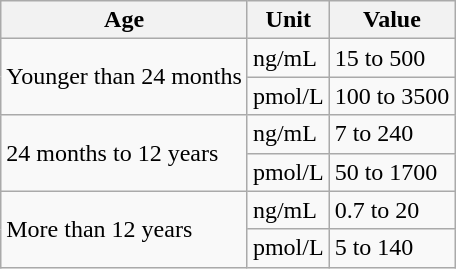<table class="wikitable">
<tr>
<th>Age</th>
<th>Unit</th>
<th>Value</th>
</tr>
<tr>
<td rowspan=2>Younger than 24 months</td>
<td>ng/mL</td>
<td>15 to 500</td>
</tr>
<tr>
<td>pmol/L</td>
<td>100 to 3500</td>
</tr>
<tr>
<td rowspan=2>24 months to 12 years</td>
<td>ng/mL</td>
<td>7 to 240</td>
</tr>
<tr>
<td>pmol/L</td>
<td>50 to 1700</td>
</tr>
<tr>
<td rowspan=2>More than 12 years</td>
<td>ng/mL</td>
<td>0.7 to 20</td>
</tr>
<tr>
<td>pmol/L</td>
<td>5 to 140</td>
</tr>
</table>
